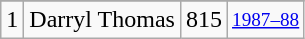<table class="wikitable">
<tr>
</tr>
<tr>
<td>1</td>
<td>Darryl Thomas</td>
<td>815</td>
<td style="font-size:80%;"><a href='#'>1987–88</a></td>
</tr>
</table>
